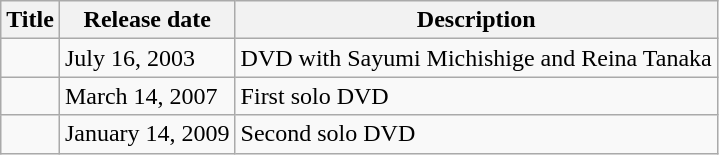<table class="wikitable">
<tr>
<th>Title</th>
<th>Release date</th>
<th>Description</th>
</tr>
<tr>
<td></td>
<td>July 16, 2003</td>
<td>DVD with Sayumi Michishige and Reina Tanaka</td>
</tr>
<tr>
<td></td>
<td>March 14, 2007</td>
<td>First solo DVD</td>
</tr>
<tr>
<td></td>
<td>January 14, 2009</td>
<td>Second solo DVD</td>
</tr>
</table>
